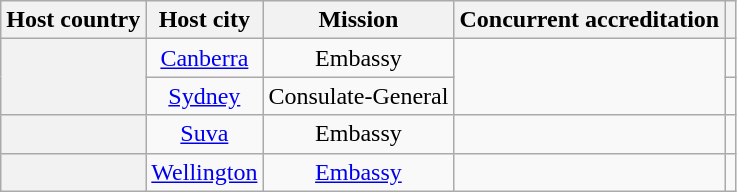<table class="wikitable plainrowheaders" style="text-align:center;">
<tr>
<th scope="col">Host country</th>
<th scope="col">Host city</th>
<th scope="col">Mission</th>
<th scope="col">Concurrent accreditation</th>
<th scope="col"></th>
</tr>
<tr>
<th scope="row" rowspan="2"></th>
<td><a href='#'>Canberra</a></td>
<td>Embassy</td>
<td rowspan="2"></td>
<td></td>
</tr>
<tr>
<td><a href='#'>Sydney</a></td>
<td>Consulate-General</td>
<td></td>
</tr>
<tr>
<th scope="row"></th>
<td><a href='#'>Suva</a></td>
<td>Embassy</td>
<td></td>
<td></td>
</tr>
<tr>
<th scope="row"></th>
<td><a href='#'>Wellington</a></td>
<td><a href='#'>Embassy</a></td>
<td></td>
<td></td>
</tr>
</table>
